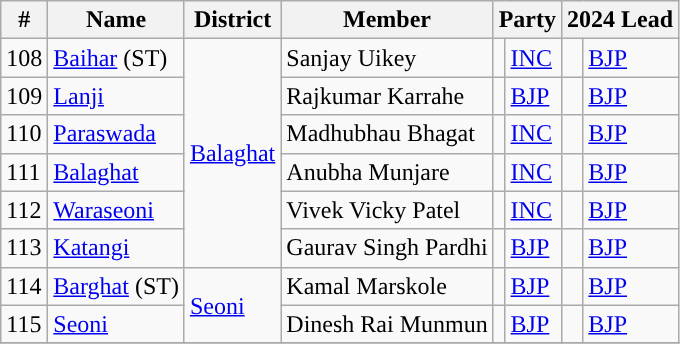<table class="wikitable">
<tr>
<th>#</th>
<th>Name</th>
<th>District</th>
<th>Member</th>
<th colspan="2">Party</th>
<th colspan="2">2024 Lead</th>
</tr>
<tr>
<td>108</td>
<td><a href='#'>Baihar</a> (ST)</td>
<td rowspan="6"><a href='#'>Balaghat</a></td>
<td>Sanjay Uikey</td>
<td style="background-color: "></td>
<td><a href='#'>INC</a></td>
<td style="background-color: "></td>
<td><a href='#'>BJP</a></td>
</tr>
<tr>
<td>109</td>
<td><a href='#'>Lanji</a></td>
<td>Rajkumar Karrahe</td>
<td style="background-color: "></td>
<td><a href='#'>BJP</a></td>
<td style="background-color: "></td>
<td><a href='#'>BJP</a></td>
</tr>
<tr>
<td>110</td>
<td><a href='#'>Paraswada</a></td>
<td>Madhubhau Bhagat</td>
<td style="background-color: "></td>
<td><a href='#'>INC</a></td>
<td style="background-color: "></td>
<td><a href='#'>BJP</a></td>
</tr>
<tr>
<td>111</td>
<td><a href='#'>Balaghat</a></td>
<td>Anubha Munjare</td>
<td style="background-color: "></td>
<td><a href='#'>INC</a></td>
<td style="background-color: "></td>
<td><a href='#'>BJP</a></td>
</tr>
<tr>
<td>112</td>
<td><a href='#'>Waraseoni</a></td>
<td>Vivek Vicky Patel</td>
<td style="background-color: "></td>
<td><a href='#'>INC</a></td>
<td style="background-color: "></td>
<td><a href='#'>BJP</a></td>
</tr>
<tr>
<td>113</td>
<td><a href='#'>Katangi</a></td>
<td>Gaurav Singh Pardhi</td>
<td style="background-color: "></td>
<td><a href='#'>BJP</a></td>
<td style="background-color: "></td>
<td><a href='#'>BJP</a></td>
</tr>
<tr>
<td>114</td>
<td><a href='#'>Barghat</a> (ST)</td>
<td rowspan="2"><a href='#'>Seoni</a></td>
<td>Kamal Marskole</td>
<td style="background-color: "></td>
<td><a href='#'>BJP</a></td>
<td style="background-color: "></td>
<td><a href='#'>BJP</a></td>
</tr>
<tr>
<td>115</td>
<td><a href='#'>Seoni</a></td>
<td>Dinesh Rai Munmun</td>
<td style="background-color: "></td>
<td><a href='#'>BJP</a></td>
<td style="background-color: "></td>
<td><a href='#'>BJP</a></td>
</tr>
<tr>
</tr>
</table>
